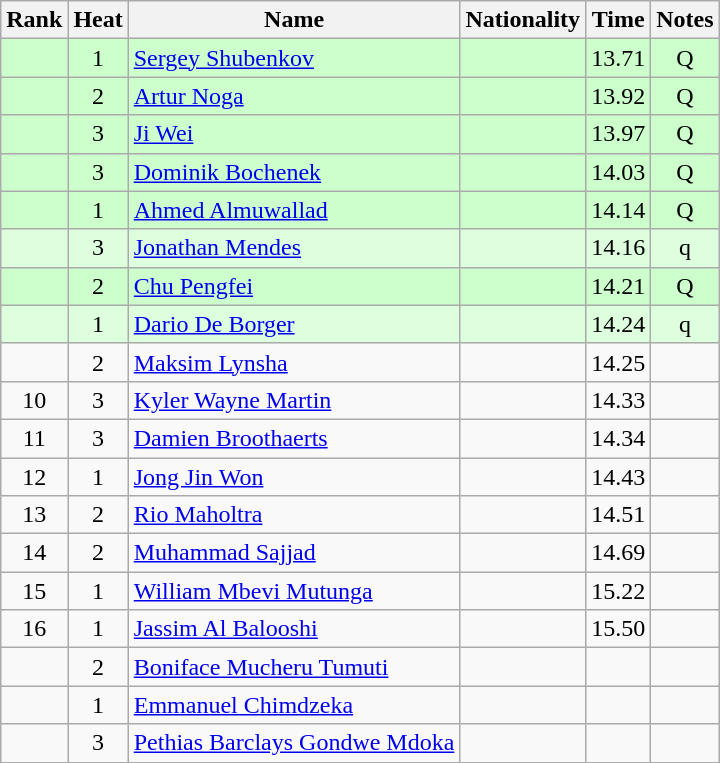<table class="wikitable sortable" style="text-align:center">
<tr>
<th>Rank</th>
<th>Heat</th>
<th>Name</th>
<th>Nationality</th>
<th>Time</th>
<th>Notes</th>
</tr>
<tr bgcolor=ccffcc>
<td></td>
<td>1</td>
<td align=left><a href='#'>Sergey Shubenkov</a></td>
<td align=left></td>
<td>13.71</td>
<td>Q</td>
</tr>
<tr bgcolor=ccffcc>
<td></td>
<td>2</td>
<td align=left><a href='#'>Artur Noga</a></td>
<td align=left></td>
<td>13.92</td>
<td>Q</td>
</tr>
<tr bgcolor=ccffcc>
<td></td>
<td>3</td>
<td align=left><a href='#'>Ji Wei</a></td>
<td align=left></td>
<td>13.97</td>
<td>Q</td>
</tr>
<tr bgcolor=ccffcc>
<td></td>
<td>3</td>
<td align=left><a href='#'>Dominik Bochenek</a></td>
<td align=left></td>
<td>14.03</td>
<td>Q</td>
</tr>
<tr bgcolor=ccffcc>
<td></td>
<td>1</td>
<td align=left><a href='#'>Ahmed Almuwallad</a></td>
<td align=left></td>
<td>14.14</td>
<td>Q</td>
</tr>
<tr bgcolor=ddffdd>
<td></td>
<td>3</td>
<td align=left><a href='#'>Jonathan Mendes</a></td>
<td align=left></td>
<td>14.16</td>
<td>q</td>
</tr>
<tr bgcolor=ccffcc>
<td></td>
<td>2</td>
<td align=left><a href='#'>Chu Pengfei</a></td>
<td align=left></td>
<td>14.21</td>
<td>Q</td>
</tr>
<tr bgcolor=ddffdd>
<td></td>
<td>1</td>
<td align=left><a href='#'>Dario De Borger</a></td>
<td align=left></td>
<td>14.24</td>
<td>q</td>
</tr>
<tr>
<td></td>
<td>2</td>
<td align=left><a href='#'>Maksim Lynsha</a></td>
<td align=left></td>
<td>14.25</td>
<td></td>
</tr>
<tr>
<td>10</td>
<td>3</td>
<td align=left><a href='#'>Kyler Wayne Martin</a></td>
<td align=left></td>
<td>14.33</td>
<td></td>
</tr>
<tr>
<td>11</td>
<td>3</td>
<td align=left><a href='#'>Damien Broothaerts</a></td>
<td align=left></td>
<td>14.34</td>
<td></td>
</tr>
<tr>
<td>12</td>
<td>1</td>
<td align=left><a href='#'>Jong Jin Won</a></td>
<td align=left></td>
<td>14.43</td>
<td></td>
</tr>
<tr>
<td>13</td>
<td>2</td>
<td align=left><a href='#'>Rio Maholtra</a></td>
<td align=left></td>
<td>14.51</td>
<td></td>
</tr>
<tr>
<td>14</td>
<td>2</td>
<td align=left><a href='#'>Muhammad Sajjad</a></td>
<td align=left></td>
<td>14.69</td>
<td></td>
</tr>
<tr>
<td>15</td>
<td>1</td>
<td align=left><a href='#'>William Mbevi Mutunga</a></td>
<td align=left></td>
<td>15.22</td>
<td></td>
</tr>
<tr>
<td>16</td>
<td>1</td>
<td align=left><a href='#'>Jassim Al Balooshi</a></td>
<td align=left></td>
<td>15.50</td>
<td></td>
</tr>
<tr>
<td></td>
<td>2</td>
<td align=left><a href='#'>Boniface Mucheru Tumuti</a></td>
<td align=left></td>
<td></td>
<td></td>
</tr>
<tr>
<td></td>
<td>1</td>
<td align=left><a href='#'>Emmanuel Chimdzeka</a></td>
<td align=left></td>
<td></td>
<td></td>
</tr>
<tr>
<td></td>
<td>3</td>
<td align=left><a href='#'>Pethias Barclays Gondwe Mdoka</a></td>
<td align=left></td>
<td></td>
<td></td>
</tr>
</table>
